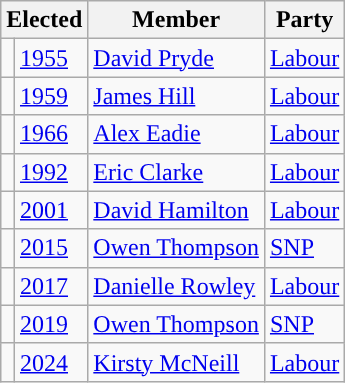<table class="wikitable">
<tr>
<th colspan="2">Elected</th>
<th>Member</th>
<th>Party</th>
</tr>
<tr>
<td style="color:inherit;background-color: "></td>
<td><a href='#'>1955</a></td>
<td><a href='#'>David Pryde</a></td>
<td><a href='#'>Labour</a></td>
</tr>
<tr>
<td style="color:inherit;background-color: "></td>
<td><a href='#'>1959</a></td>
<td><a href='#'>James Hill</a></td>
<td><a href='#'>Labour</a></td>
</tr>
<tr>
<td style="color:inherit;background-color: "></td>
<td><a href='#'>1966</a></td>
<td><a href='#'>Alex Eadie</a></td>
<td><a href='#'>Labour</a></td>
</tr>
<tr>
<td style="color:inherit;background-color: "></td>
<td><a href='#'>1992</a></td>
<td><a href='#'>Eric Clarke</a></td>
<td><a href='#'>Labour</a></td>
</tr>
<tr>
<td style="color:inherit;background-color: "></td>
<td><a href='#'>2001</a></td>
<td><a href='#'>David Hamilton</a></td>
<td><a href='#'>Labour</a></td>
</tr>
<tr>
<td style="color:inherit;background-color: "></td>
<td><a href='#'>2015</a></td>
<td><a href='#'>Owen Thompson</a></td>
<td><a href='#'>SNP</a></td>
</tr>
<tr>
<td style="color:inherit;background-color: "></td>
<td><a href='#'>2017</a></td>
<td><a href='#'>Danielle Rowley</a></td>
<td><a href='#'>Labour</a></td>
</tr>
<tr>
<td style="color:inherit;background-color: "></td>
<td><a href='#'>2019</a></td>
<td><a href='#'>Owen Thompson</a></td>
<td><a href='#'>SNP</a></td>
</tr>
<tr>
<td style="color:inherit;background-color: "></td>
<td><a href='#'>2024</a></td>
<td><a href='#'>Kirsty McNeill</a></td>
<td><a href='#'>Labour</a></td>
</tr>
</table>
